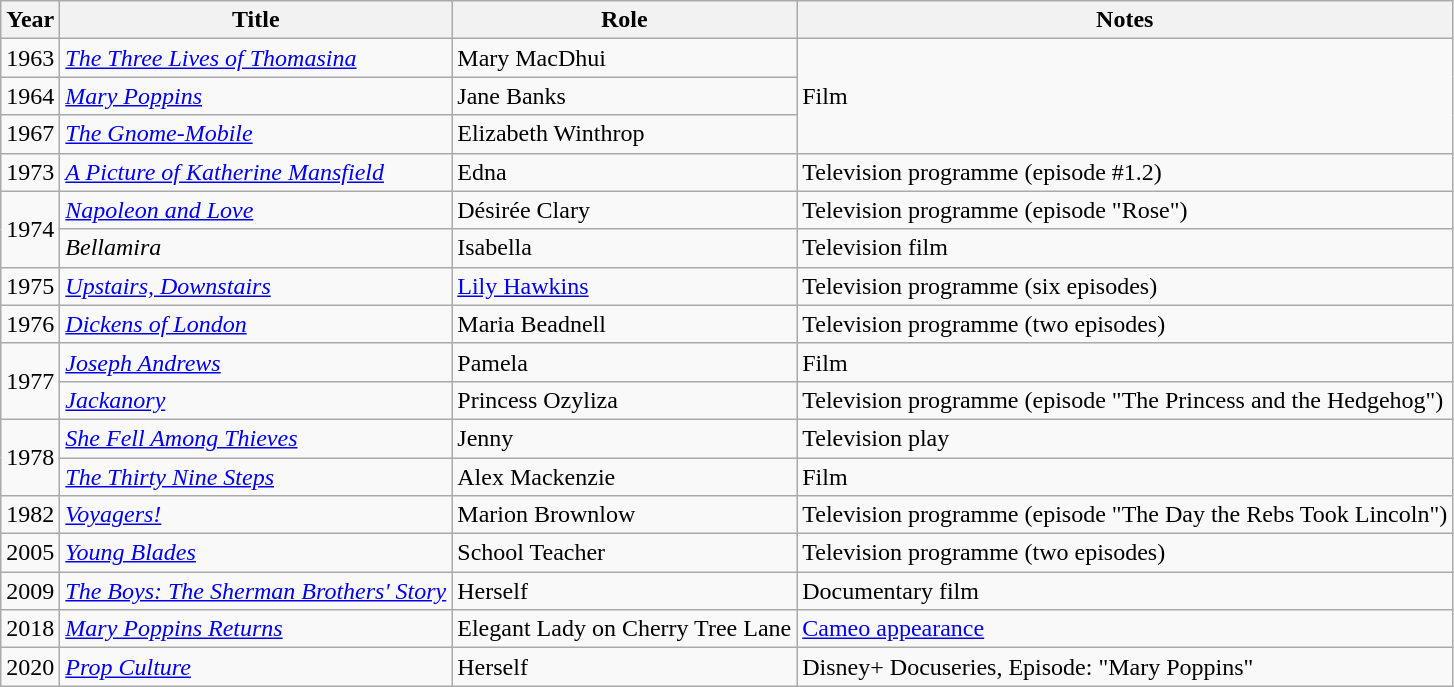<table class="wikitable sortable">
<tr>
<th scope="col">Year</th>
<th scope="col">Title</th>
<th scope="col">Role</th>
<th scope="col" class="unsortable">Notes</th>
</tr>
<tr>
<td>1963</td>
<td><em><a href='#'>The Three Lives of Thomasina</a></em></td>
<td>Mary MacDhui</td>
<td rowspan="3">Film</td>
</tr>
<tr>
<td>1964</td>
<td><em><a href='#'>Mary Poppins</a></em></td>
<td>Jane Banks</td>
</tr>
<tr>
<td>1967</td>
<td><em><a href='#'>The Gnome-Mobile</a></em></td>
<td>Elizabeth Winthrop</td>
</tr>
<tr>
<td>1973</td>
<td><em><a href='#'>A Picture of Katherine Mansfield</a></em></td>
<td>Edna</td>
<td>Television programme (episode #1.2)</td>
</tr>
<tr>
<td rowspan="2">1974</td>
<td><em><a href='#'>Napoleon and Love</a></em></td>
<td>Désirée Clary</td>
<td>Television programme (episode "Rose")</td>
</tr>
<tr>
<td><em>Bellamira</em></td>
<td>Isabella</td>
<td>Television film</td>
</tr>
<tr>
<td>1975</td>
<td><em><a href='#'>Upstairs, Downstairs</a></em></td>
<td><a href='#'>Lily Hawkins</a></td>
<td>Television programme (six episodes)</td>
</tr>
<tr>
<td>1976</td>
<td><em><a href='#'>Dickens of London</a></em></td>
<td>Maria Beadnell</td>
<td>Television programme (two episodes)</td>
</tr>
<tr>
<td rowspan="2">1977</td>
<td><em><a href='#'>Joseph Andrews</a></em></td>
<td>Pamela</td>
<td>Film</td>
</tr>
<tr>
<td><em><a href='#'>Jackanory</a></em></td>
<td>Princess Ozyliza</td>
<td>Television programme (episode "The Princess and the Hedgehog")</td>
</tr>
<tr>
<td rowspan="2">1978</td>
<td><em><a href='#'>She Fell Among Thieves</a></em></td>
<td>Jenny</td>
<td>Television play</td>
</tr>
<tr>
<td><em><a href='#'>The Thirty Nine Steps</a></em></td>
<td>Alex Mackenzie</td>
<td>Film</td>
</tr>
<tr>
<td>1982</td>
<td><em><a href='#'>Voyagers!</a></em></td>
<td>Marion Brownlow</td>
<td>Television programme (episode "The Day the Rebs Took Lincoln")</td>
</tr>
<tr>
<td>2005</td>
<td><em><a href='#'>Young Blades</a></em></td>
<td>School Teacher</td>
<td>Television programme (two episodes)</td>
</tr>
<tr>
<td>2009</td>
<td><em><a href='#'>The Boys: The Sherman Brothers' Story</a></em></td>
<td>Herself</td>
<td>Documentary film</td>
</tr>
<tr>
<td>2018</td>
<td><em><a href='#'>Mary Poppins Returns</a></em></td>
<td>Elegant Lady on Cherry Tree Lane</td>
<td><a href='#'>Cameo appearance</a></td>
</tr>
<tr>
<td>2020</td>
<td><em><a href='#'>Prop Culture</a></em></td>
<td>Herself</td>
<td>Disney+ Docuseries, Episode: "Mary Poppins"</td>
</tr>
</table>
